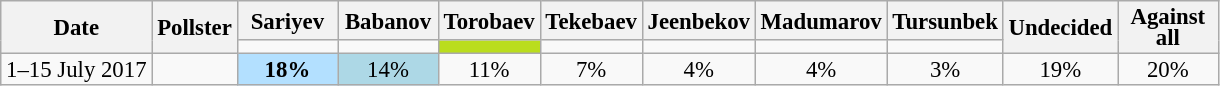<table class=wikitable style="font-size:95%; line-height:14px; text-align:center">
<tr>
<th rowspan=2>Date</th>
<th rowspan=2>Pollster</th>
<th style=width:60px>Sariyev</th>
<th style=width:60px>Babanov</th>
<th style=width:60px>Torobaev</th>
<th style=width:60px>Tekebaev</th>
<th style=width:60px>Jeenbekov</th>
<th style=width:60px>Madumarov</th>
<th style=width:60px>Tursunbek</th>
<th style="width:60px;" rowspan=2>Undecided</th>
<th style="width:60px;" rowspan=2>Against all</th>
</tr>
<tr>
<td bgcolor=></td>
<td bgcolor=></td>
<td bgcolor=#BADD1D></td>
<td bgcolor=></td>
<td bgcolor=></td>
<td bgcolor=></td>
<td bgcolor=></td>
</tr>
<tr>
<td>1–15 July 2017</td>
<td></td>
<td style="background:#B3E0FF"><strong>18%</strong></td>
<td style="background:#add8e6">14%</td>
<td>11%</td>
<td>7%</td>
<td>4%</td>
<td>4%</td>
<td>3%</td>
<td>19%</td>
<td>20%</td>
</tr>
</table>
